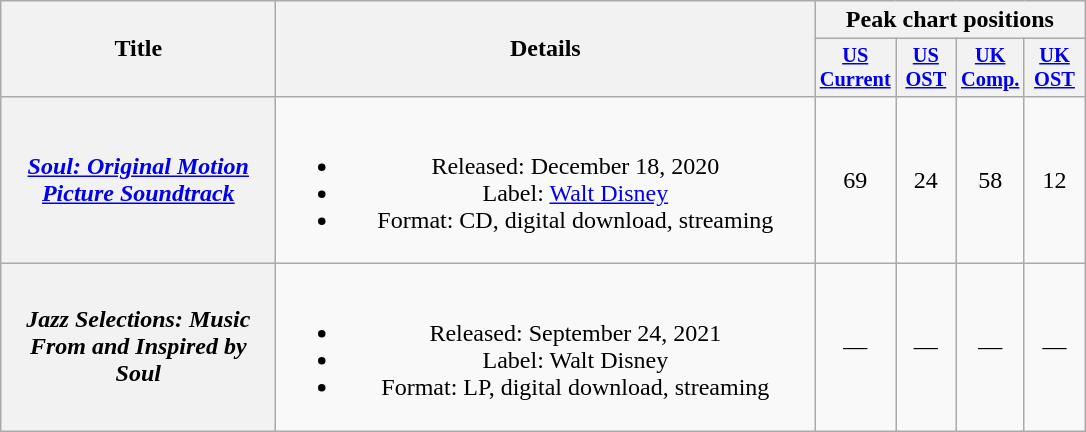<table class="wikitable plainrowheaders" style="text-align:center;">
<tr>
<th scope="col" rowspan="2" style="width:11em;">Title</th>
<th scope="col" rowspan="2" style="width:22em;">Details</th>
<th scope="col" colspan="4">Peak chart positions</th>
</tr>
<tr>
<th scope="col" style="width:2.5em;font-size:85%;"><a href='#'>US<br>Current</a><br></th>
<th scope="col" style="width:2.5em;font-size:85%;"><a href='#'>US<br>OST</a><br></th>
<th scope="col" style="width:2.5em;font-size:85%;"><a href='#'>UK<br>Comp.</a><br></th>
<th scope="col" style="width:2.5em;font-size:85%;"><a href='#'>UK<br>OST</a><br></th>
</tr>
<tr>
<th scope="row"><em><a href='#'>Soul: Original Motion Picture Soundtrack</a></em><br></th>
<td><br><ul><li>Released: December 18, 2020</li><li>Label: <a href='#'>Walt Disney</a></li><li>Format: CD, digital download, streaming</li></ul></td>
<td>69</td>
<td>24</td>
<td>58</td>
<td>12</td>
</tr>
<tr>
<th scope="row"><em>Jazz Selections: Music From and Inspired by Soul</em></th>
<td><br><ul><li>Released: September 24, 2021</li><li>Label: Walt Disney</li><li>Format: LP, digital download, streaming</li></ul></td>
<td>—</td>
<td>—</td>
<td>—</td>
<td>—</td>
</tr>
</table>
